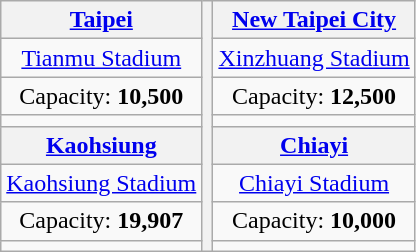<table class="wikitable" style="text-align:center">
<tr>
<th><strong><a href='#'>Taipei</a></strong></th>
<th rowspan="8"></th>
<th><strong><a href='#'>New Taipei City</a></strong></th>
</tr>
<tr>
<td><a href='#'>Tianmu Stadium</a></td>
<td><a href='#'>Xinzhuang Stadium</a></td>
</tr>
<tr>
<td>Capacity: <strong>10,500</strong></td>
<td>Capacity: <strong>12,500</strong></td>
</tr>
<tr>
<td></td>
<td></td>
</tr>
<tr>
<th><strong><a href='#'>Kaohsiung</a></strong></th>
<th><strong><a href='#'>Chiayi</a></strong></th>
</tr>
<tr>
<td><a href='#'>Kaohsiung Stadium</a></td>
<td><a href='#'>Chiayi Stadium</a></td>
</tr>
<tr>
<td>Capacity: <strong>19,907</strong></td>
<td>Capacity: <strong>10,000</strong></td>
</tr>
<tr>
<td></td>
<td></td>
</tr>
</table>
